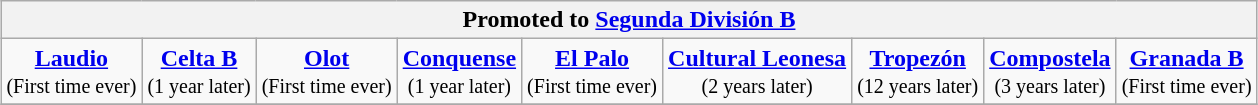<table class="wikitable" style="text-align: center; margin: 0 auto;">
<tr>
<th colspan="9">Promoted to <a href='#'>Segunda División B</a></th>
</tr>
<tr>
<td><strong><a href='#'>Laudio</a></strong><br><small>(First time ever)</small></td>
<td><strong><a href='#'>Celta B</a></strong><br><small>(1 year later)</small></td>
<td><strong><a href='#'>Olot</a></strong><br><small>(First time ever)</small></td>
<td><strong><a href='#'>Conquense</a></strong><br><small>(1 year later)</small></td>
<td><strong><a href='#'>El Palo</a></strong><br><small>(First time ever)</small></td>
<td><strong><a href='#'>Cultural Leonesa</a></strong><br><small>(2 years later)</small></td>
<td><strong><a href='#'>Tropezón</a></strong><br><small>(12 years later)</small></td>
<td><strong><a href='#'>Compostela</a></strong><br><small>(3 years later)</small></td>
<td><strong><a href='#'>Granada B</a></strong><br><small>(First time ever)</small></td>
</tr>
<tr>
</tr>
</table>
